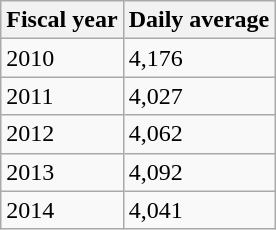<table class="wikitable">
<tr>
<th>Fiscal year</th>
<th>Daily average</th>
</tr>
<tr>
<td>2010</td>
<td>4,176</td>
</tr>
<tr>
<td>2011</td>
<td>4,027</td>
</tr>
<tr>
<td>2012</td>
<td>4,062</td>
</tr>
<tr>
<td>2013</td>
<td>4,092</td>
</tr>
<tr>
<td>2014</td>
<td>4,041</td>
</tr>
</table>
